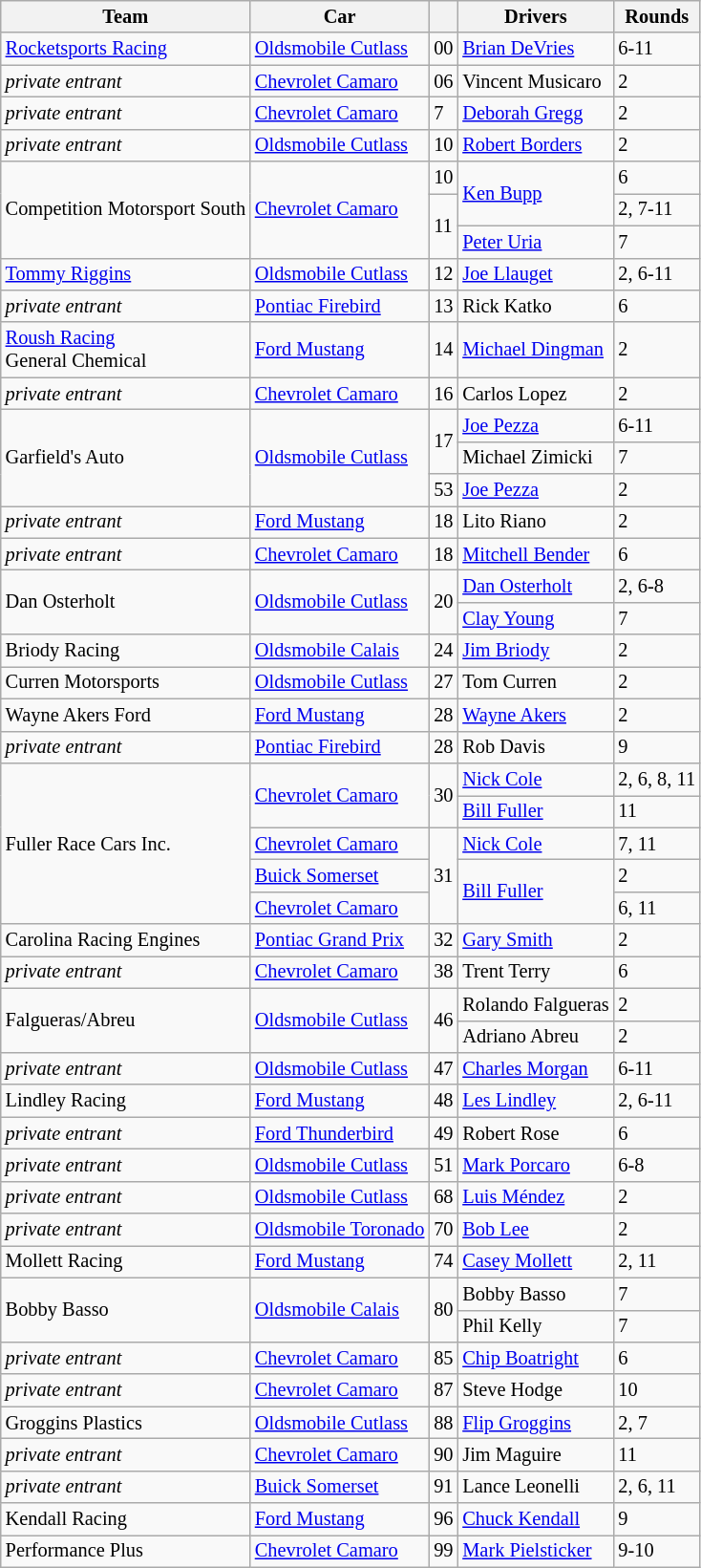<table class="wikitable" style="font-size: 85%">
<tr>
<th>Team</th>
<th>Car</th>
<th></th>
<th>Drivers</th>
<th>Rounds</th>
</tr>
<tr>
<td> <a href='#'>Rocketsports Racing</a></td>
<td><a href='#'>Oldsmobile Cutlass</a></td>
<td>00</td>
<td> <a href='#'>Brian DeVries</a></td>
<td>6-11</td>
</tr>
<tr>
<td><em>private entrant</em></td>
<td><a href='#'>Chevrolet Camaro</a></td>
<td>06</td>
<td> Vincent Musicaro</td>
<td>2</td>
</tr>
<tr>
<td><em>private entrant</em></td>
<td><a href='#'>Chevrolet Camaro</a></td>
<td>7</td>
<td> <a href='#'>Deborah Gregg</a></td>
<td>2</td>
</tr>
<tr>
<td><em>private entrant</em></td>
<td><a href='#'>Oldsmobile Cutlass</a></td>
<td>10</td>
<td> <a href='#'>Robert Borders</a></td>
<td>2</td>
</tr>
<tr>
<td rowspan="3"> Competition Motorsport South</td>
<td rowspan="3"><a href='#'>Chevrolet Camaro</a></td>
<td>10</td>
<td rowspan="2"> <a href='#'>Ken Bupp</a></td>
<td>6</td>
</tr>
<tr>
<td rowspan="2">11</td>
<td>2, 7-11</td>
</tr>
<tr>
<td> <a href='#'>Peter Uria</a></td>
<td>7</td>
</tr>
<tr>
<td> <a href='#'>Tommy Riggins</a></td>
<td><a href='#'>Oldsmobile Cutlass</a></td>
<td>12</td>
<td> <a href='#'>Joe Llauget</a></td>
<td>2, 6-11</td>
</tr>
<tr>
<td><em>private entrant</em></td>
<td><a href='#'>Pontiac Firebird</a></td>
<td>13</td>
<td> Rick Katko</td>
<td>6</td>
</tr>
<tr>
<td> <a href='#'>Roush Racing</a><br> General Chemical</td>
<td><a href='#'>Ford Mustang</a></td>
<td>14</td>
<td> <a href='#'>Michael Dingman</a></td>
<td>2</td>
</tr>
<tr>
<td><em>private entrant</em></td>
<td><a href='#'>Chevrolet Camaro</a></td>
<td>16</td>
<td> Carlos Lopez</td>
<td>2</td>
</tr>
<tr>
<td rowspan="3"> Garfield's Auto</td>
<td rowspan="3"><a href='#'>Oldsmobile Cutlass</a></td>
<td rowspan="2">17</td>
<td> <a href='#'>Joe Pezza</a></td>
<td>6-11</td>
</tr>
<tr>
<td> Michael Zimicki</td>
<td>7</td>
</tr>
<tr>
<td>53</td>
<td> <a href='#'>Joe Pezza</a></td>
<td>2</td>
</tr>
<tr>
<td><em>private entrant</em></td>
<td><a href='#'>Ford Mustang</a></td>
<td>18</td>
<td> Lito Riano</td>
<td>2</td>
</tr>
<tr>
<td><em>private entrant</em></td>
<td><a href='#'>Chevrolet Camaro</a></td>
<td>18</td>
<td> <a href='#'>Mitchell Bender</a></td>
<td>6</td>
</tr>
<tr>
<td rowspan="2"> Dan Osterholt</td>
<td rowspan="2"><a href='#'>Oldsmobile Cutlass</a></td>
<td rowspan="2">20</td>
<td> <a href='#'>Dan Osterholt</a></td>
<td>2, 6-8</td>
</tr>
<tr>
<td> <a href='#'>Clay Young</a></td>
<td>7</td>
</tr>
<tr>
<td> Briody Racing</td>
<td><a href='#'>Oldsmobile Calais</a></td>
<td>24</td>
<td> <a href='#'>Jim Briody</a></td>
<td>2</td>
</tr>
<tr>
<td> Curren Motorsports</td>
<td><a href='#'>Oldsmobile Cutlass</a></td>
<td>27</td>
<td> Tom Curren</td>
<td>2</td>
</tr>
<tr>
<td> Wayne Akers Ford</td>
<td><a href='#'>Ford Mustang</a></td>
<td>28</td>
<td> <a href='#'>Wayne Akers</a></td>
<td>2</td>
</tr>
<tr>
<td><em>private entrant</em></td>
<td><a href='#'>Pontiac Firebird</a></td>
<td>28</td>
<td> Rob Davis</td>
<td>9</td>
</tr>
<tr>
<td rowspan="5"> Fuller Race Cars Inc.</td>
<td rowspan="2"><a href='#'>Chevrolet Camaro</a></td>
<td rowspan="2">30</td>
<td> <a href='#'>Nick Cole</a></td>
<td>2, 6, 8, 11</td>
</tr>
<tr>
<td> <a href='#'>Bill Fuller</a></td>
<td>11</td>
</tr>
<tr>
<td><a href='#'>Chevrolet Camaro</a></td>
<td rowspan="3">31</td>
<td> <a href='#'>Nick Cole</a></td>
<td>7, 11</td>
</tr>
<tr>
<td><a href='#'>Buick Somerset</a></td>
<td rowspan="2"> <a href='#'>Bill Fuller</a></td>
<td>2</td>
</tr>
<tr>
<td><a href='#'>Chevrolet Camaro</a></td>
<td>6, 11</td>
</tr>
<tr>
<td> Carolina Racing Engines</td>
<td><a href='#'>Pontiac Grand Prix</a></td>
<td>32</td>
<td> <a href='#'>Gary Smith</a></td>
<td>2</td>
</tr>
<tr>
<td><em>private entrant</em></td>
<td><a href='#'>Chevrolet Camaro</a></td>
<td>38</td>
<td> Trent Terry</td>
<td>6</td>
</tr>
<tr>
<td rowspan="2"> Falgueras/Abreu</td>
<td rowspan="2"><a href='#'>Oldsmobile Cutlass</a></td>
<td rowspan="2">46</td>
<td> Rolando Falgueras</td>
<td>2</td>
</tr>
<tr>
<td> Adriano Abreu</td>
<td>2</td>
</tr>
<tr>
<td><em>private entrant</em></td>
<td><a href='#'>Oldsmobile Cutlass</a></td>
<td>47</td>
<td> <a href='#'>Charles Morgan</a></td>
<td>6-11</td>
</tr>
<tr>
<td> Lindley Racing</td>
<td><a href='#'>Ford Mustang</a></td>
<td>48</td>
<td> <a href='#'>Les Lindley</a></td>
<td>2, 6-11</td>
</tr>
<tr>
<td><em>private entrant</em></td>
<td><a href='#'>Ford Thunderbird</a></td>
<td>49</td>
<td> Robert Rose</td>
<td>6</td>
</tr>
<tr>
<td><em>private entrant</em></td>
<td><a href='#'>Oldsmobile Cutlass</a></td>
<td>51</td>
<td> <a href='#'>Mark Porcaro</a></td>
<td>6-8</td>
</tr>
<tr>
<td><em>private entrant</em></td>
<td><a href='#'>Oldsmobile Cutlass</a></td>
<td>68</td>
<td> <a href='#'>Luis Méndez</a></td>
<td>2</td>
</tr>
<tr>
<td><em>private entrant</em></td>
<td><a href='#'>Oldsmobile Toronado</a></td>
<td>70</td>
<td> <a href='#'>Bob Lee</a></td>
<td>2</td>
</tr>
<tr>
<td> Mollett Racing</td>
<td><a href='#'>Ford Mustang</a></td>
<td>74</td>
<td> <a href='#'>Casey Mollett</a></td>
<td>2, 11</td>
</tr>
<tr>
<td rowspan="2"> Bobby Basso</td>
<td rowspan="2"><a href='#'>Oldsmobile Calais</a></td>
<td rowspan="2">80</td>
<td> Bobby Basso</td>
<td>7</td>
</tr>
<tr>
<td> Phil Kelly</td>
<td>7</td>
</tr>
<tr>
<td><em>private entrant</em></td>
<td><a href='#'>Chevrolet Camaro</a></td>
<td>85</td>
<td> <a href='#'>Chip Boatright</a></td>
<td>6</td>
</tr>
<tr>
<td><em>private entrant</em></td>
<td><a href='#'>Chevrolet Camaro</a></td>
<td>87</td>
<td> Steve Hodge</td>
<td>10</td>
</tr>
<tr>
<td> Groggins Plastics</td>
<td><a href='#'>Oldsmobile Cutlass</a></td>
<td>88</td>
<td> <a href='#'>Flip Groggins</a></td>
<td>2, 7</td>
</tr>
<tr>
<td><em>private entrant</em></td>
<td><a href='#'>Chevrolet Camaro</a></td>
<td>90</td>
<td> Jim Maguire</td>
<td>11</td>
</tr>
<tr>
<td><em>private entrant</em></td>
<td><a href='#'>Buick Somerset</a></td>
<td>91</td>
<td> Lance Leonelli</td>
<td>2, 6, 11</td>
</tr>
<tr>
<td> Kendall Racing</td>
<td><a href='#'>Ford Mustang</a></td>
<td>96</td>
<td> <a href='#'>Chuck Kendall</a></td>
<td>9</td>
</tr>
<tr>
<td> Performance Plus</td>
<td><a href='#'>Chevrolet Camaro</a></td>
<td>99</td>
<td> <a href='#'>Mark Pielsticker</a></td>
<td>9-10</td>
</tr>
</table>
